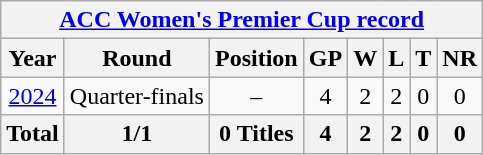<table class="wikitable" style="text-align: center; width=900px;">
<tr>
<th colspan="8"><a href='#'>ACC Women's Premier Cup record</a></th>
</tr>
<tr>
<th>Year</th>
<th>Round</th>
<th>Position</th>
<th>GP</th>
<th>W</th>
<th>L</th>
<th>T</th>
<th>NR</th>
</tr>
<tr>
<td><a href='#'>2024</a> </td>
<td>Quarter-finals</td>
<td>–</td>
<td>4</td>
<td>2</td>
<td>2</td>
<td>0</td>
<td>0</td>
</tr>
<tr>
<th>Total</th>
<th>1/1</th>
<th>0 Titles</th>
<th>4</th>
<th>2</th>
<th>2</th>
<th>0</th>
<th>0</th>
</tr>
</table>
